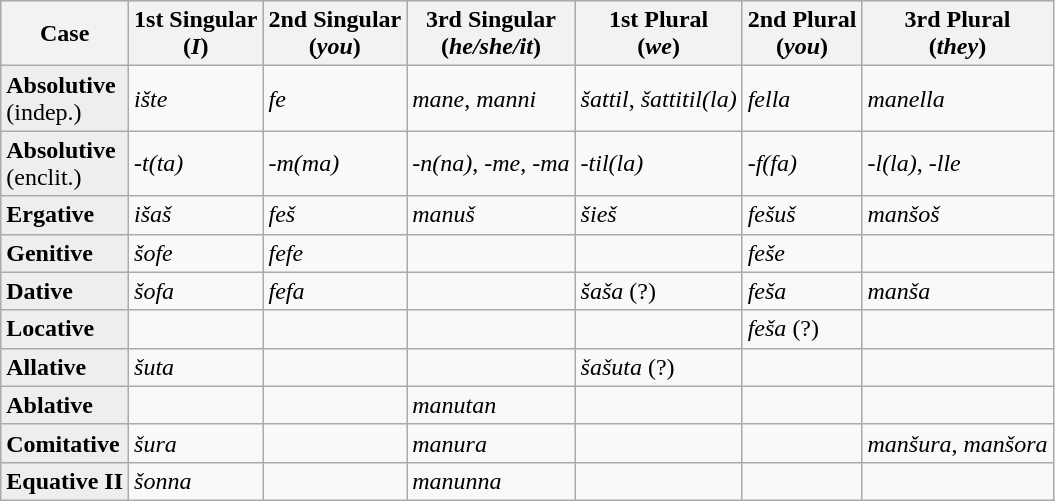<table class="wikitable">
<tr style="background:#c0f070;">
<th>Case</th>
<th>1st Singular<br>(<em>I</em>)</th>
<th>2nd Singular<br>(<em>you</em>)</th>
<th>3rd Singular<br>(<em>he/she/it</em>)</th>
<th>1st Plural<br>(<em>we</em>)</th>
<th>2nd Plural<br>(<em>you</em>)</th>
<th>3rd Plural<br>(<em>they</em>)</th>
</tr>
<tr>
<td style="background:#eee;"><strong>Absolutive</strong><br>(indep.)</td>
<td><em>ište</em></td>
<td><em>fe</em></td>
<td><em>mane</em>, <em>manni</em></td>
<td><em>šattil</em>, <em>šattitil(la)</em></td>
<td><em>fella</em></td>
<td><em>manella</em></td>
</tr>
<tr>
<td style="background:#eee;"><strong>Absolutive</strong><br>(enclit.)</td>
<td><em>-t(ta)</em></td>
<td><em>-m(ma)</em></td>
<td><em>-n(na)</em>, <em>-me</em>, <em>-ma</em></td>
<td><em>-til(la)</em></td>
<td><em>-f(fa)</em></td>
<td><em>-l(la)</em>, <em>-lle</em></td>
</tr>
<tr>
<td style="background:#eee;"><strong>Ergative</strong></td>
<td><em>išaš</em></td>
<td><em>feš</em></td>
<td><em>manuš</em></td>
<td><em>šieš</em></td>
<td><em>fešuš</em></td>
<td><em>manšoš</em></td>
</tr>
<tr>
<td style="background:#eee;"><strong>Genitive</strong></td>
<td><em>šofe</em></td>
<td><em>fefe</em></td>
<td></td>
<td></td>
<td><em>feše</em></td>
<td></td>
</tr>
<tr>
<td style="background:#eee;"><strong>Dative</strong></td>
<td><em>šofa</em></td>
<td><em>fefa</em></td>
<td></td>
<td><em>šaša</em> (?)</td>
<td><em>feša</em></td>
<td><em>manša</em></td>
</tr>
<tr>
<td style="background:#eee;"><strong>Locative</strong></td>
<td></td>
<td></td>
<td></td>
<td></td>
<td><em>feša</em> (?)</td>
<td></td>
</tr>
<tr>
<td style="background:#eee;"><strong>Allative</strong></td>
<td><em>šuta</em></td>
<td></td>
<td></td>
<td><em>šašuta</em> (?)</td>
<td></td>
<td></td>
</tr>
<tr>
<td style="background:#eee;"><strong>Ablative</strong></td>
<td></td>
<td></td>
<td><em>manutan</em></td>
<td></td>
<td></td>
<td></td>
</tr>
<tr>
<td style="background:#eee;"><strong>Comitative</strong></td>
<td><em>šura</em></td>
<td></td>
<td><em>manura</em></td>
<td></td>
<td></td>
<td><em>manšura</em>, <em>manšora</em></td>
</tr>
<tr>
<td style="background:#eee;"><strong>Equative II</strong></td>
<td><em>šonna</em></td>
<td></td>
<td><em>manunna</em></td>
<td></td>
<td></td>
<td></td>
</tr>
</table>
